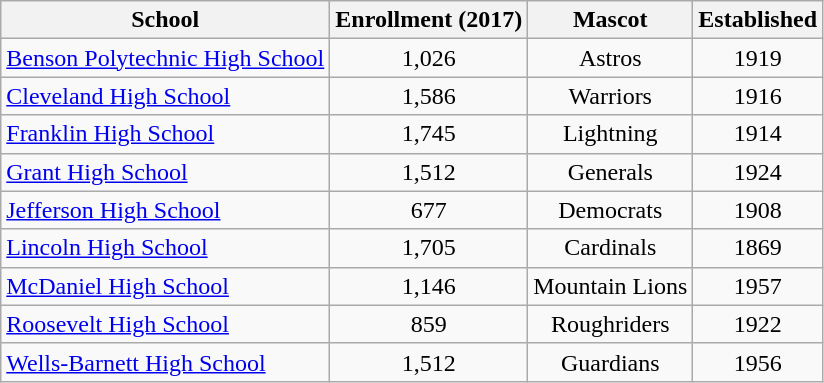<table class="wikitable sortable">
<tr>
<th>School</th>
<th>Enrollment (2017)</th>
<th>Mascot</th>
<th>Established</th>
</tr>
<tr>
<td><a href='#'>Benson Polytechnic High School</a></td>
<td align="center">1,026</td>
<td align="center">Astros</td>
<td align="center">1919</td>
</tr>
<tr>
<td><a href='#'>Cleveland High School</a></td>
<td align="center">1,586</td>
<td align="center">Warriors</td>
<td align="center">1916</td>
</tr>
<tr>
<td><a href='#'>Franklin High School</a></td>
<td align="center">1,745</td>
<td align="center">Lightning</td>
<td align="center">1914</td>
</tr>
<tr>
<td><a href='#'>Grant High School</a></td>
<td align="center">1,512</td>
<td align="center">Generals</td>
<td align="center">1924</td>
</tr>
<tr>
<td><a href='#'>Jefferson High School</a></td>
<td align="center">677</td>
<td align="center">Democrats</td>
<td align="center">1908</td>
</tr>
<tr>
<td><a href='#'>Lincoln High School</a></td>
<td align="center">1,705</td>
<td align="center">Cardinals</td>
<td align="center">1869</td>
</tr>
<tr>
<td><a href='#'>McDaniel High School</a></td>
<td align="center">1,146</td>
<td align="center">Mountain Lions</td>
<td align="center">1957</td>
</tr>
<tr>
<td><a href='#'>Roosevelt High School</a></td>
<td align="center">859</td>
<td align="center">Roughriders</td>
<td align="center">1922</td>
</tr>
<tr>
<td><a href='#'>Wells-Barnett High School</a></td>
<td align="center">1,512</td>
<td align="center">Guardians</td>
<td align="center">1956</td>
</tr>
</table>
